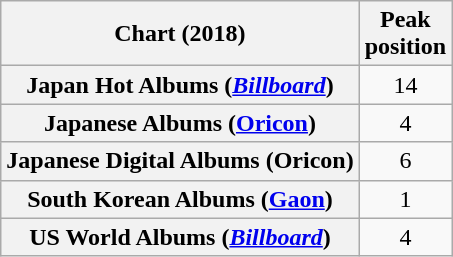<table class="wikitable sortable plainrowheaders" style="text-align:center">
<tr>
<th scope="col">Chart (2018)</th>
<th scope="col">Peak<br>position</th>
</tr>
<tr>
<th scope="row">Japan Hot Albums (<a href='#'><em>Billboard</em></a>)</th>
<td>14</td>
</tr>
<tr>
<th scope="row">Japanese Albums (<a href='#'>Oricon</a>)</th>
<td>4</td>
</tr>
<tr>
<th scope="row">Japanese Digital Albums (Oricon)</th>
<td>6</td>
</tr>
<tr>
<th scope="row">South Korean Albums (<a href='#'>Gaon</a>)</th>
<td>1</td>
</tr>
<tr>
<th scope="row">US World Albums (<em><a href='#'>Billboard</a></em>)</th>
<td>4</td>
</tr>
</table>
